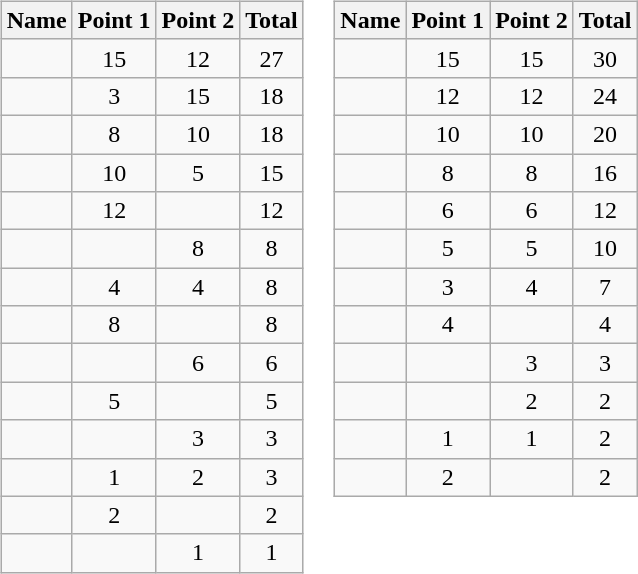<table border="0">
<tr>
<td valign="top"><br><table class="wikitable" style="text-align:center">
<tr>
<th>Name</th>
<th>Point 1</th>
<th>Point 2</th>
<th>Total</th>
</tr>
<tr>
<td align=left></td>
<td>15</td>
<td>12</td>
<td>27</td>
</tr>
<tr>
<td align=left></td>
<td>3</td>
<td>15</td>
<td>18</td>
</tr>
<tr>
<td align=left></td>
<td>8</td>
<td>10</td>
<td>18</td>
</tr>
<tr>
<td align=left></td>
<td>10</td>
<td>5</td>
<td>15</td>
</tr>
<tr>
<td align=left></td>
<td>12</td>
<td></td>
<td>12</td>
</tr>
<tr>
<td align=left></td>
<td></td>
<td>8</td>
<td>8</td>
</tr>
<tr>
<td align=left></td>
<td>4</td>
<td>4</td>
<td>8</td>
</tr>
<tr>
<td align=left></td>
<td>8</td>
<td></td>
<td>8</td>
</tr>
<tr>
<td align=left></td>
<td></td>
<td>6</td>
<td>6</td>
</tr>
<tr>
<td align=left></td>
<td>5</td>
<td></td>
<td>5</td>
</tr>
<tr>
<td align=left></td>
<td></td>
<td>3</td>
<td>3</td>
</tr>
<tr>
<td align=left></td>
<td>1</td>
<td>2</td>
<td>3</td>
</tr>
<tr>
<td align=left></td>
<td>2</td>
<td></td>
<td>2</td>
</tr>
<tr>
<td align=left></td>
<td></td>
<td>1</td>
<td>1</td>
</tr>
</table>
</td>
<td valign="top"><br><table class="wikitable" style="text-align:center">
<tr>
<th>Name</th>
<th>Point 1</th>
<th>Point 2</th>
<th>Total</th>
</tr>
<tr>
<td align=left></td>
<td>15</td>
<td>15</td>
<td>30</td>
</tr>
<tr>
<td align=left></td>
<td>12</td>
<td>12</td>
<td>24</td>
</tr>
<tr>
<td align=left></td>
<td>10</td>
<td>10</td>
<td>20</td>
</tr>
<tr>
<td align=left></td>
<td>8</td>
<td>8</td>
<td>16</td>
</tr>
<tr>
<td align=left></td>
<td>6</td>
<td>6</td>
<td>12</td>
</tr>
<tr>
<td align=left></td>
<td>5</td>
<td>5</td>
<td>10</td>
</tr>
<tr>
<td align=left></td>
<td>3</td>
<td>4</td>
<td>7</td>
</tr>
<tr>
<td align=left></td>
<td>4</td>
<td></td>
<td>4</td>
</tr>
<tr>
<td align=left></td>
<td></td>
<td>3</td>
<td>3</td>
</tr>
<tr>
<td align=left></td>
<td></td>
<td>2</td>
<td>2</td>
</tr>
<tr>
<td align=left></td>
<td>1</td>
<td>1</td>
<td>2</td>
</tr>
<tr>
<td align=left></td>
<td>2</td>
<td></td>
<td>2</td>
</tr>
</table>
</td>
</tr>
</table>
